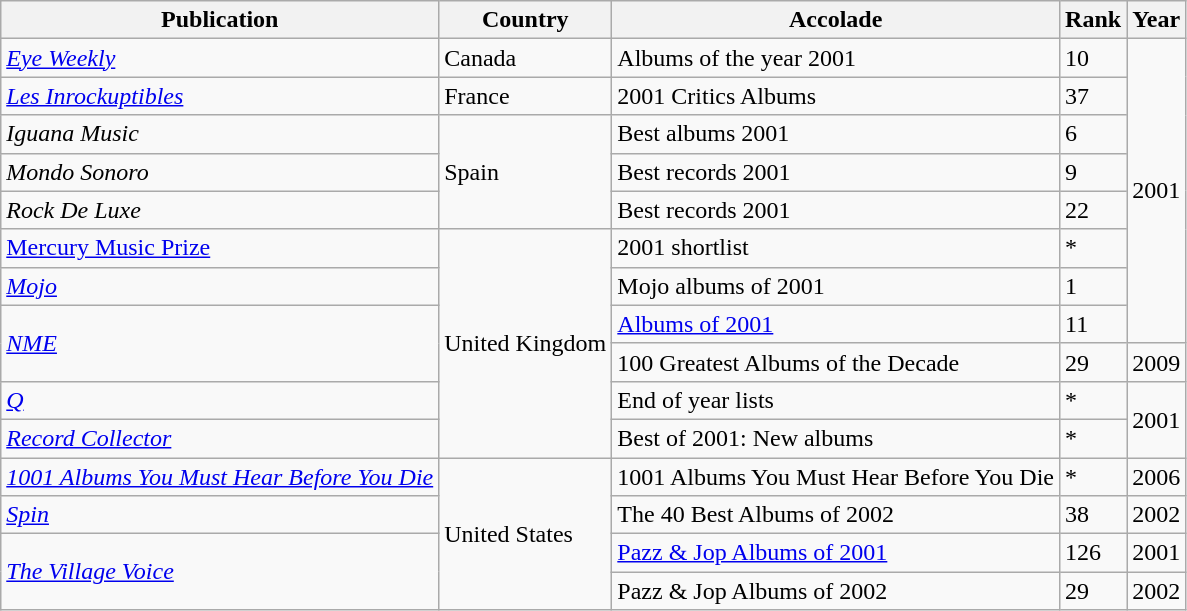<table class="wikitable">
<tr>
<th>Publication</th>
<th>Country</th>
<th>Accolade</th>
<th>Rank</th>
<th>Year</th>
</tr>
<tr>
<td><em><a href='#'>Eye Weekly</a></em></td>
<td>Canada</td>
<td>Albums of the year 2001</td>
<td>10</td>
<td rowspan="8">2001</td>
</tr>
<tr>
<td><em><a href='#'>Les Inrockuptibles</a></em></td>
<td>France</td>
<td>2001 Critics Albums</td>
<td>37</td>
</tr>
<tr>
<td><em>Iguana Music</em></td>
<td rowspan="3">Spain</td>
<td>Best albums 2001</td>
<td>6</td>
</tr>
<tr>
<td><em>Mondo Sonoro</em></td>
<td>Best records 2001</td>
<td>9</td>
</tr>
<tr>
<td><em>Rock De Luxe</em></td>
<td>Best records 2001</td>
<td>22</td>
</tr>
<tr>
<td><a href='#'>Mercury Music Prize</a></td>
<td rowspan="6">United Kingdom</td>
<td>2001 shortlist</td>
<td>*</td>
</tr>
<tr>
<td><em><a href='#'>Mojo</a></em></td>
<td>Mojo albums of 2001</td>
<td>1</td>
</tr>
<tr>
<td rowspan="2"><em><a href='#'>NME</a></em></td>
<td><a href='#'>Albums of 2001</a></td>
<td>11</td>
</tr>
<tr>
<td>100 Greatest Albums of the Decade</td>
<td>29</td>
<td>2009</td>
</tr>
<tr>
<td><em><a href='#'>Q</a></em></td>
<td>End of year lists</td>
<td>*</td>
<td rowspan="2">2001</td>
</tr>
<tr>
<td><em><a href='#'>Record Collector</a></em></td>
<td>Best of 2001: New albums</td>
<td>*</td>
</tr>
<tr>
<td><em><a href='#'>1001 Albums You Must Hear Before You Die</a></em></td>
<td rowspan="4">United States</td>
<td>1001 Albums You Must Hear Before You Die</td>
<td>*</td>
<td>2006</td>
</tr>
<tr>
<td><em><a href='#'>Spin</a></em></td>
<td>The 40 Best Albums of 2002 </td>
<td>38</td>
<td>2002</td>
</tr>
<tr>
<td rowspan="2"><em><a href='#'>The Village Voice</a></em></td>
<td><a href='#'>Pazz & Jop Albums of 2001</a></td>
<td>126</td>
<td>2001</td>
</tr>
<tr>
<td>Pazz & Jop Albums of 2002</td>
<td>29</td>
<td>2002</td>
</tr>
</table>
